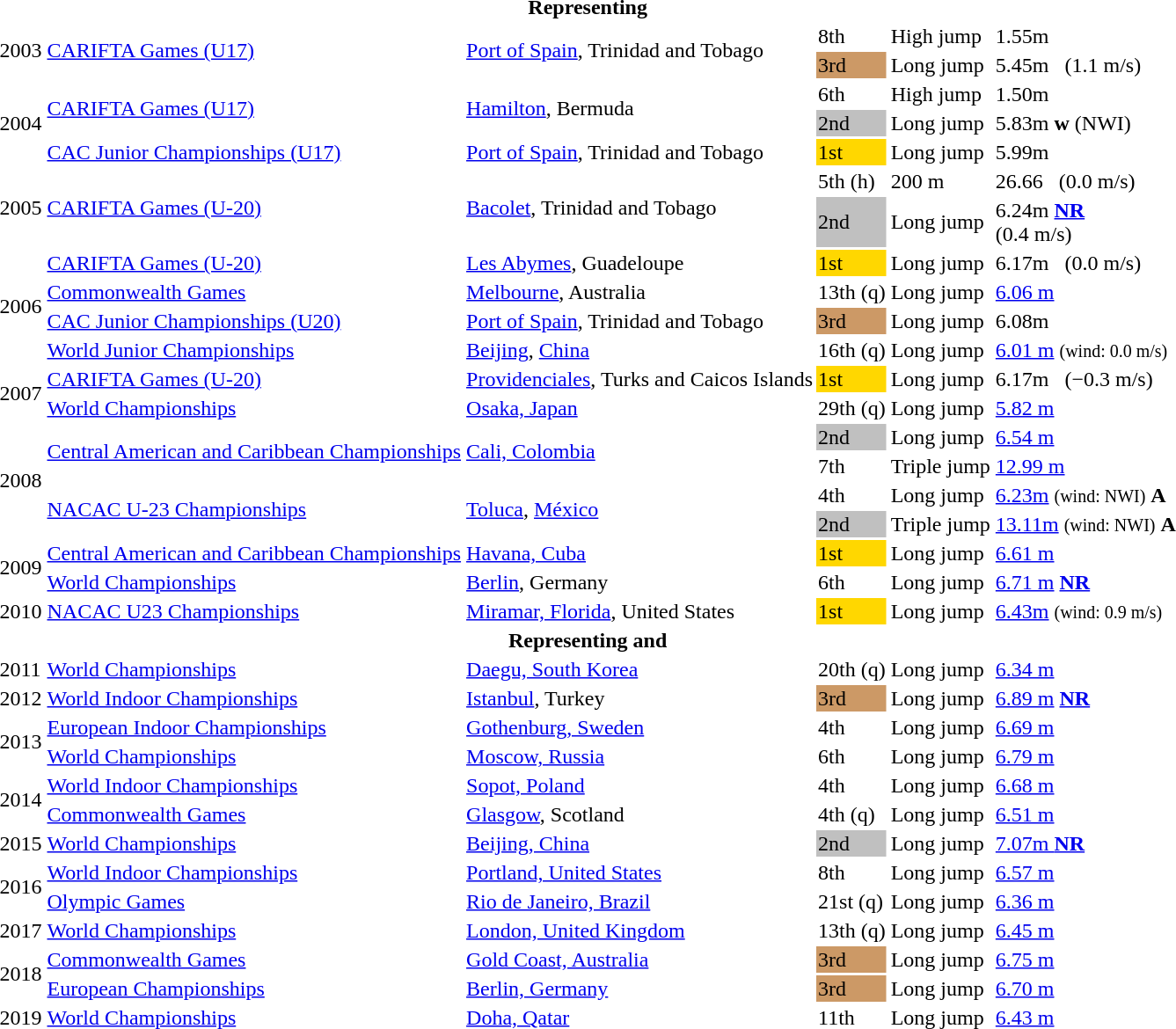<table>
<tr>
<th colspan="6">Representing </th>
</tr>
<tr>
<td rowspan="2">2003</td>
<td rowspan="2"><a href='#'>CARIFTA Games (U17)</a></td>
<td rowspan="2"><a href='#'>Port of Spain</a>, Trinidad and Tobago</td>
<td>8th</td>
<td>High jump</td>
<td>1.55m</td>
</tr>
<tr>
<td bgcolor=cc9966>3rd</td>
<td>Long jump</td>
<td>5.45m   (1.1 m/s)</td>
</tr>
<tr>
<td rowspan ="3">2004</td>
<td rowspan ="2"><a href='#'>CARIFTA Games (U17)</a></td>
<td rowspan ="2"><a href='#'>Hamilton</a>, Bermuda</td>
<td>6th</td>
<td>High jump</td>
<td>1.50m</td>
</tr>
<tr>
<td bgcolor=silver>2nd</td>
<td>Long jump</td>
<td>5.83m <strong>w</strong> (NWI)</td>
</tr>
<tr>
<td><a href='#'>CAC Junior Championships (U17)</a></td>
<td><a href='#'>Port of Spain</a>, Trinidad and Tobago</td>
<td bgcolor="gold">1st</td>
<td>Long jump</td>
<td>5.99m</td>
</tr>
<tr>
<td rowspan ="2">2005</td>
<td rowspan ="2"><a href='#'>CARIFTA Games (U-20)</a></td>
<td rowspan ="2"><a href='#'>Bacolet</a>, Trinidad and Tobago</td>
<td>5th (h)</td>
<td>200 m</td>
<td>26.66   (0.0 m/s)</td>
</tr>
<tr>
<td bgcolor=silver>2nd</td>
<td>Long jump</td>
<td>6.24m <strong><a href='#'>NR</a></strong> <br> (0.4 m/s)</td>
</tr>
<tr>
<td rowspan=4>2006</td>
<td><a href='#'>CARIFTA Games (U-20)</a></td>
<td><a href='#'>Les Abymes</a>, Guadeloupe</td>
<td bgcolor=gold>1st</td>
<td>Long jump</td>
<td>6.17m   (0.0 m/s)</td>
</tr>
<tr>
<td><a href='#'>Commonwealth Games</a></td>
<td><a href='#'>Melbourne</a>, Australia</td>
<td>13th (q)</td>
<td>Long jump</td>
<td><a href='#'>6.06 m</a></td>
</tr>
<tr>
<td><a href='#'>CAC Junior Championships (U20)</a></td>
<td><a href='#'>Port of Spain</a>, Trinidad and Tobago</td>
<td bgcolor="cc9966">3rd</td>
<td>Long jump</td>
<td>6.08m</td>
</tr>
<tr>
<td><a href='#'>World Junior Championships</a></td>
<td><a href='#'>Beijing</a>, <a href='#'>China</a></td>
<td>16th (q)</td>
<td>Long jump</td>
<td><a href='#'>6.01 m</a>  <small>(wind: 0.0 m/s)</small></td>
</tr>
<tr>
<td rowspan="2">2007</td>
<td><a href='#'>CARIFTA Games (U-20)</a></td>
<td><a href='#'>Providenciales</a>, Turks and Caicos Islands</td>
<td bgcolor=gold>1st</td>
<td>Long jump</td>
<td>6.17m    (−0.3 m/s)</td>
</tr>
<tr>
<td><a href='#'>World Championships</a></td>
<td><a href='#'>Osaka, Japan</a></td>
<td>29th (q)</td>
<td>Long jump</td>
<td><a href='#'>5.82 m</a></td>
</tr>
<tr>
<td rowspan=4>2008</td>
<td rowspan=2><a href='#'>Central American and Caribbean Championships</a></td>
<td rowspan=2><a href='#'>Cali, Colombia</a></td>
<td bgcolor="silver">2nd</td>
<td>Long jump</td>
<td><a href='#'>6.54 m</a></td>
</tr>
<tr>
<td>7th</td>
<td>Triple jump</td>
<td><a href='#'>12.99 m</a></td>
</tr>
<tr>
<td rowspan=2><a href='#'>NACAC U-23 Championships</a></td>
<td rowspan=2><a href='#'>Toluca</a>, <a href='#'>México</a></td>
<td>4th</td>
<td>Long jump</td>
<td><a href='#'>6.23m</a> <small>(wind: NWI)</small> <strong>A</strong></td>
</tr>
<tr>
<td bgcolor=silver>2nd</td>
<td>Triple jump</td>
<td><a href='#'>13.11m</a> <small>(wind: NWI)</small> <strong>A</strong></td>
</tr>
<tr>
<td rowspan=2>2009</td>
<td><a href='#'>Central American and Caribbean Championships</a></td>
<td><a href='#'>Havana, Cuba</a></td>
<td bgcolor="gold">1st</td>
<td>Long jump</td>
<td><a href='#'>6.61 m</a></td>
</tr>
<tr>
<td><a href='#'>World Championships</a></td>
<td><a href='#'>Berlin</a>, Germany</td>
<td>6th</td>
<td>Long jump</td>
<td><a href='#'>6.71 m</a> <strong><a href='#'>NR</a></strong></td>
</tr>
<tr>
<td>2010</td>
<td><a href='#'>NACAC U23 Championships</a></td>
<td><a href='#'>Miramar, Florida</a>, United States</td>
<td bgcolor=gold>1st</td>
<td>Long jump</td>
<td><a href='#'>6.43m</a> <small>(wind: 0.9 m/s)</small></td>
</tr>
<tr>
<th colspan="6">Representing  and </th>
</tr>
<tr>
<td>2011</td>
<td><a href='#'>World Championships</a></td>
<td><a href='#'>Daegu, South Korea</a></td>
<td>20th (q)</td>
<td>Long jump</td>
<td><a href='#'>6.34 m</a></td>
</tr>
<tr>
<td>2012</td>
<td><a href='#'>World Indoor Championships</a></td>
<td><a href='#'>Istanbul</a>, Turkey</td>
<td bgcolor="cc9966">3rd</td>
<td>Long jump</td>
<td><a href='#'>6.89 m</a> <strong><a href='#'>NR</a></strong></td>
</tr>
<tr>
<td rowspan=2>2013</td>
<td><a href='#'>European Indoor Championships</a></td>
<td><a href='#'>Gothenburg, Sweden</a></td>
<td>4th</td>
<td>Long jump</td>
<td><a href='#'>6.69 m</a></td>
</tr>
<tr>
<td><a href='#'>World Championships</a></td>
<td><a href='#'>Moscow, Russia</a></td>
<td>6th</td>
<td>Long jump</td>
<td><a href='#'>6.79 m</a></td>
</tr>
<tr>
<td rowspan=2>2014</td>
<td><a href='#'>World Indoor Championships</a></td>
<td><a href='#'>Sopot, Poland</a></td>
<td>4th</td>
<td>Long jump</td>
<td><a href='#'>6.68 m</a></td>
</tr>
<tr>
<td><a href='#'>Commonwealth Games</a></td>
<td><a href='#'>Glasgow</a>, Scotland</td>
<td>4th (q)</td>
<td>Long jump</td>
<td><a href='#'>6.51 m</a></td>
</tr>
<tr>
<td>2015</td>
<td><a href='#'>World Championships</a></td>
<td><a href='#'>Beijing, China</a></td>
<td bgcolor=silver>2nd</td>
<td>Long jump</td>
<td><a href='#'>7.07m <strong>NR</strong></a></td>
</tr>
<tr>
<td rowspan=2>2016</td>
<td><a href='#'>World Indoor Championships</a></td>
<td><a href='#'>Portland, United States</a></td>
<td>8th</td>
<td>Long jump</td>
<td><a href='#'>6.57 m</a></td>
</tr>
<tr>
<td><a href='#'>Olympic Games</a></td>
<td><a href='#'>Rio de Janeiro, Brazil</a></td>
<td>21st (q)</td>
<td>Long jump</td>
<td><a href='#'>6.36 m</a></td>
</tr>
<tr>
<td>2017</td>
<td><a href='#'>World Championships</a></td>
<td><a href='#'>London, United Kingdom</a></td>
<td>13th (q)</td>
<td>Long jump</td>
<td><a href='#'>6.45 m</a></td>
</tr>
<tr>
<td rowspan=2>2018</td>
<td><a href='#'>Commonwealth Games</a></td>
<td><a href='#'>Gold Coast, Australia</a></td>
<td bgcolor=cc9966>3rd</td>
<td>Long jump</td>
<td><a href='#'>6.75 m</a></td>
</tr>
<tr>
<td><a href='#'>European Championships</a></td>
<td><a href='#'>Berlin, Germany</a></td>
<td bgcolor=cc9966>3rd</td>
<td>Long jump</td>
<td><a href='#'>6.70 m</a></td>
</tr>
<tr>
<td>2019</td>
<td><a href='#'>World Championships</a></td>
<td><a href='#'>Doha, Qatar</a></td>
<td>11th</td>
<td>Long jump</td>
<td><a href='#'>6.43 m</a></td>
</tr>
</table>
